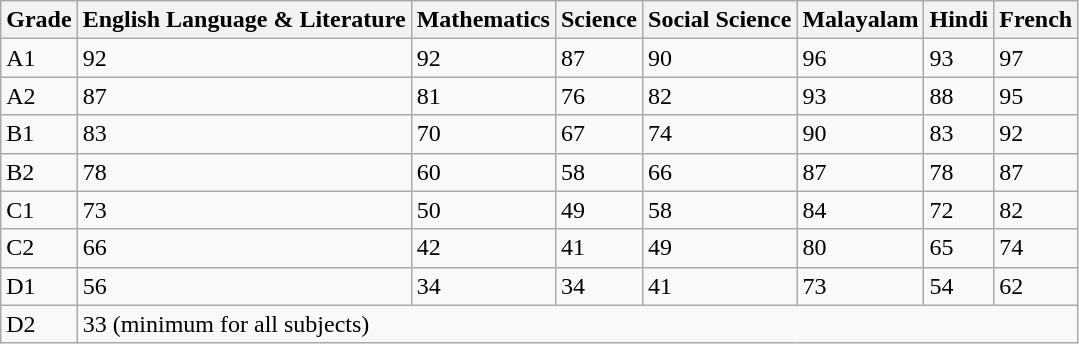<table class="wikitable">
<tr>
<th>Grade</th>
<th>English Language & Literature</th>
<th>Mathematics</th>
<th>Science</th>
<th>Social Science</th>
<th>Malayalam</th>
<th>Hindi</th>
<th>French</th>
</tr>
<tr>
<td>A1</td>
<td>92</td>
<td>92</td>
<td>87</td>
<td>90</td>
<td>96</td>
<td>93</td>
<td>97</td>
</tr>
<tr>
<td>A2</td>
<td>87</td>
<td>81</td>
<td>76</td>
<td>82</td>
<td>93</td>
<td>88</td>
<td>95</td>
</tr>
<tr>
<td>B1</td>
<td>83</td>
<td>70</td>
<td>67</td>
<td>74</td>
<td>90</td>
<td>83</td>
<td>92</td>
</tr>
<tr>
<td>B2</td>
<td>78</td>
<td>60</td>
<td>58</td>
<td>66</td>
<td>87</td>
<td>78</td>
<td>87</td>
</tr>
<tr>
<td>C1</td>
<td>73</td>
<td>50</td>
<td>49</td>
<td>58</td>
<td>84</td>
<td>72</td>
<td>82</td>
</tr>
<tr>
<td>C2</td>
<td>66</td>
<td>42</td>
<td>41</td>
<td>49</td>
<td>80</td>
<td>65</td>
<td>74</td>
</tr>
<tr>
<td>D1</td>
<td>56</td>
<td>34</td>
<td>34</td>
<td>41</td>
<td>73</td>
<td>54</td>
<td>62</td>
</tr>
<tr>
<td>D2</td>
<td colspan="7">33 (minimum for all subjects)</td>
</tr>
</table>
